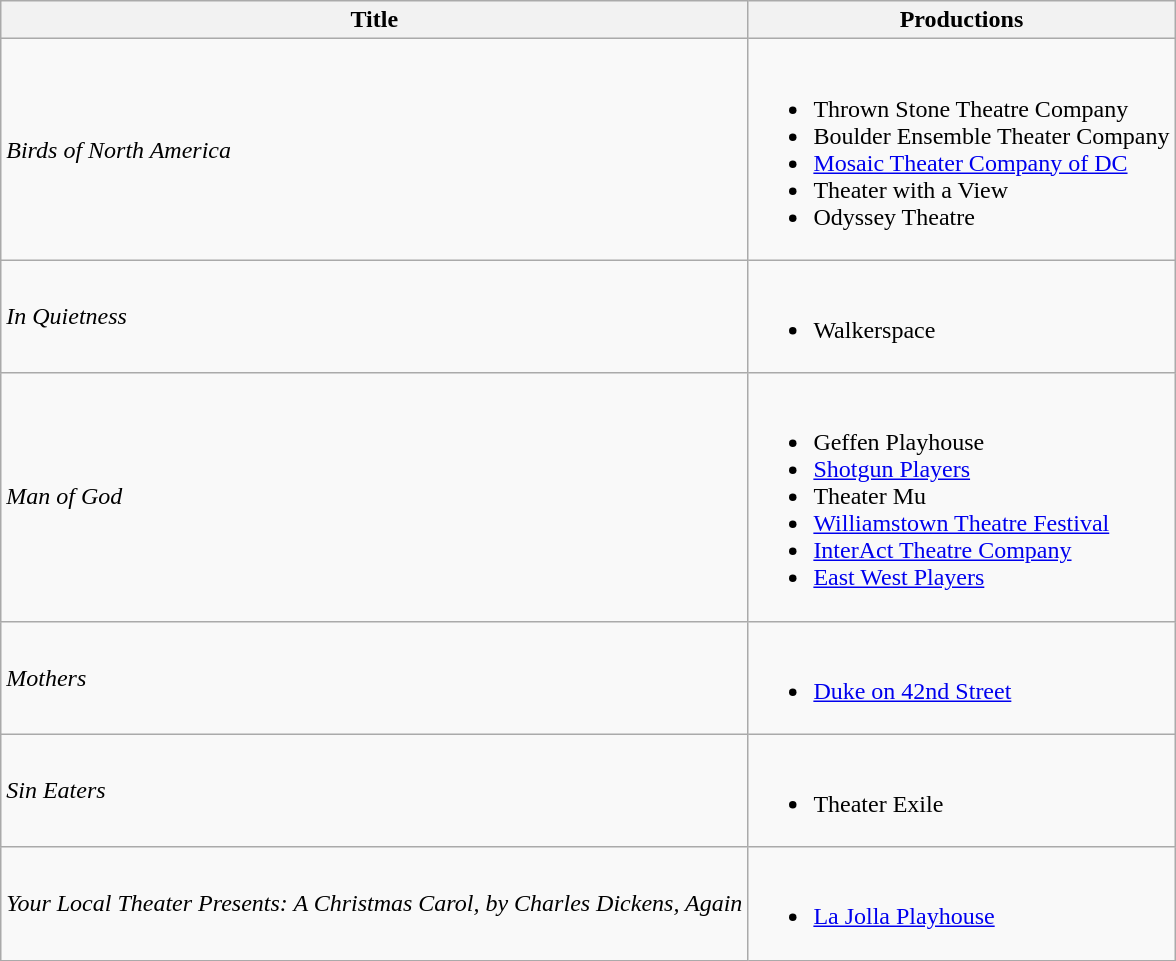<table class="wikitable">
<tr>
<th>Title</th>
<th>Productions</th>
</tr>
<tr>
<td><em>Birds of North America</em></td>
<td><br><ul><li>Thrown Stone Theatre Company</li><li>Boulder Ensemble Theater Company</li><li><a href='#'>Mosaic Theater Company of DC</a></li><li>Theater with a View</li><li>Odyssey Theatre</li></ul></td>
</tr>
<tr>
<td><em>In Quietness</em></td>
<td><br><ul><li>Walkerspace</li></ul></td>
</tr>
<tr>
<td><em>Man of God</em></td>
<td><br><ul><li>Geffen Playhouse</li><li><a href='#'>Shotgun Players</a></li><li>Theater Mu</li><li><a href='#'>Williamstown Theatre Festival</a></li><li><a href='#'>InterAct Theatre Company</a></li><li><a href='#'>East West Players</a></li></ul></td>
</tr>
<tr>
<td><em>Mothers</em></td>
<td><br><ul><li><a href='#'>Duke on 42nd Street</a></li></ul></td>
</tr>
<tr>
<td><em>Sin Eaters</em></td>
<td><br><ul><li>Theater Exile</li></ul></td>
</tr>
<tr>
<td><em>Your Local Theater Presents: A Christmas Carol, by Charles Dickens, Again</em></td>
<td><br><ul><li><a href='#'>La Jolla Playhouse</a></li></ul></td>
</tr>
</table>
